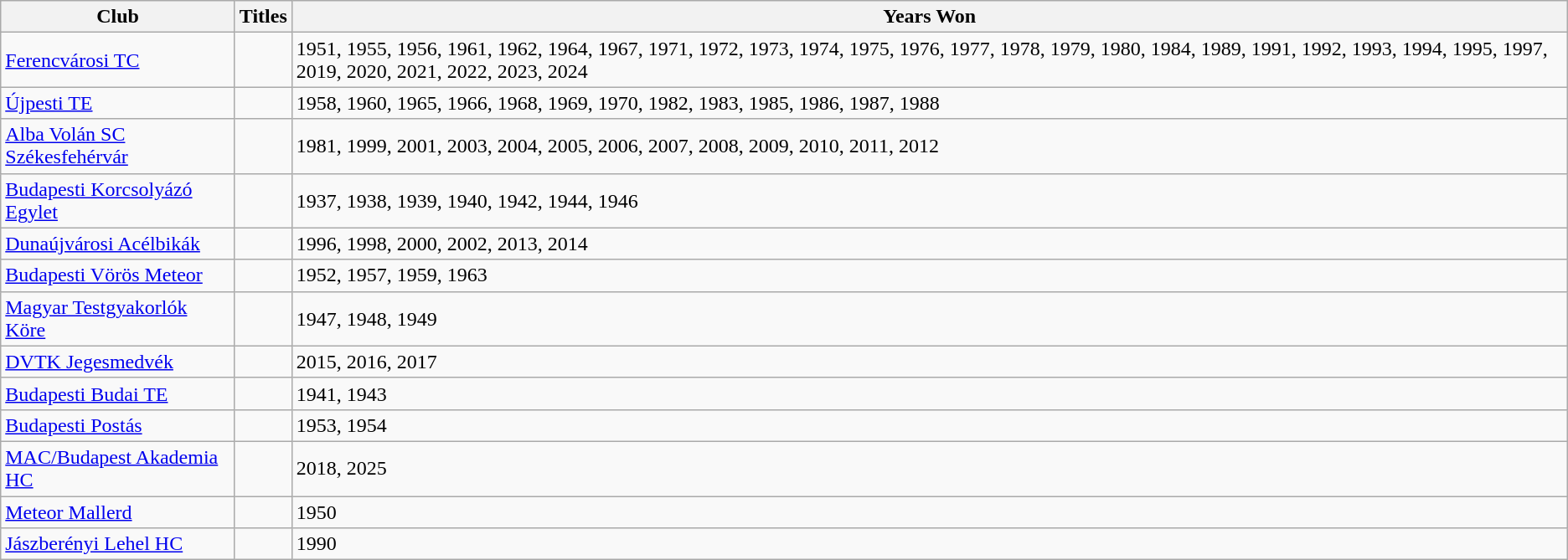<table class="wikitable">
<tr>
<th>Club</th>
<th>Titles</th>
<th>Years Won</th>
</tr>
<tr>
<td><a href='#'>Ferencvárosi TC</a></td>
<td></td>
<td>1951, 1955, 1956, 1961, 1962, 1964, 1967, 1971, 1972, 1973, 1974, 1975, 1976, 1977, 1978, 1979, 1980, 1984, 1989, 1991, 1992, 1993, 1994, 1995, 1997, 2019, 2020, 2021, 2022, 2023, 2024</td>
</tr>
<tr>
<td><a href='#'>Újpesti TE</a></td>
<td></td>
<td>1958, 1960, 1965, 1966, 1968, 1969, 1970, 1982, 1983, 1985, 1986, 1987, 1988</td>
</tr>
<tr>
<td><a href='#'>Alba Volán SC Székesfehérvár</a></td>
<td></td>
<td>1981, 1999, 2001, 2003, 2004, 2005, 2006, 2007, 2008, 2009, 2010, 2011, 2012</td>
</tr>
<tr>
<td><a href='#'>Budapesti Korcsolyázó Egylet</a></td>
<td></td>
<td>1937, 1938, 1939, 1940, 1942, 1944, 1946</td>
</tr>
<tr>
<td><a href='#'>Dunaújvárosi Acélbikák</a></td>
<td></td>
<td>1996, 1998, 2000, 2002, 2013, 2014</td>
</tr>
<tr>
<td><a href='#'>Budapesti Vörös Meteor</a></td>
<td></td>
<td>1952, 1957, 1959, 1963</td>
</tr>
<tr>
<td><a href='#'>Magyar Testgyakorlók Köre</a></td>
<td></td>
<td>1947, 1948, 1949</td>
</tr>
<tr>
<td><a href='#'>DVTK Jegesmedvék</a></td>
<td></td>
<td>2015, 2016, 2017</td>
</tr>
<tr>
<td><a href='#'>Budapesti Budai TE</a></td>
<td></td>
<td>1941, 1943</td>
</tr>
<tr>
<td><a href='#'>Budapesti Postás</a></td>
<td></td>
<td>1953, 1954</td>
</tr>
<tr>
<td><a href='#'>MAC/Budapest Akademia HC</a></td>
<td></td>
<td>2018, 2025</td>
</tr>
<tr>
<td><a href='#'>Meteor Mallerd</a></td>
<td></td>
<td>1950</td>
</tr>
<tr>
<td><a href='#'>Jászberényi Lehel HC</a></td>
<td></td>
<td>1990</td>
</tr>
</table>
